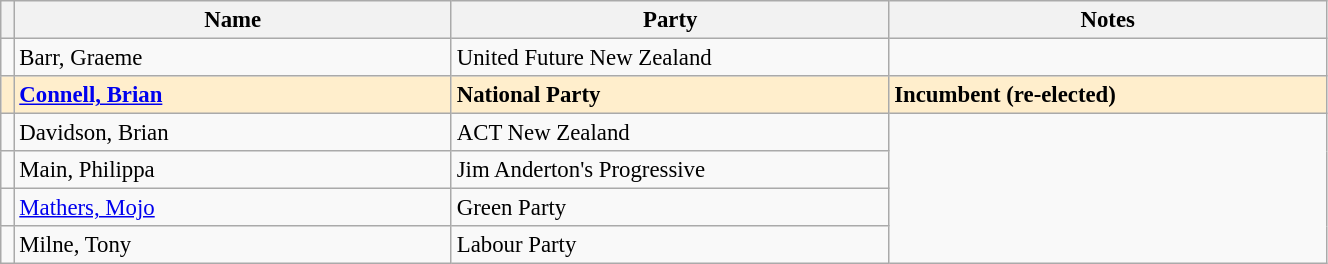<table class="wikitable" width="70%" style="font-size:95%;">
<tr>
<th width=1%></th>
<th width=33%>Name</th>
<th width=33%>Party</th>
<th width=33%>Notes</th>
</tr>
<tr -->
<td bgcolor=></td>
<td>Barr, Graeme</td>
<td>United Future New Zealand</td>
</tr>
<tr ---- bgcolor=#FFEECC>
<td bgcolor=></td>
<td><strong><a href='#'>Connell, Brian</a></strong></td>
<td><strong>National Party</strong></td>
<td><strong>Incumbent (re-elected)</strong></td>
</tr>
<tr -->
<td bgcolor=></td>
<td>Davidson, Brian</td>
<td>ACT New Zealand</td>
</tr>
<tr -->
<td bgcolor=></td>
<td>Main, Philippa</td>
<td>Jim Anderton's Progressive</td>
</tr>
<tr -->
<td bgcolor=></td>
<td><a href='#'>Mathers, Mojo</a></td>
<td>Green Party</td>
</tr>
<tr -->
<td bgcolor=></td>
<td>Milne, Tony</td>
<td>Labour Party</td>
</tr>
</table>
